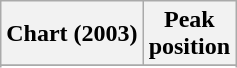<table class="wikitable sortable plainrowheaders">
<tr>
<th scope="col">Chart (2003)</th>
<th scope="col">Peak<br>position</th>
</tr>
<tr>
</tr>
<tr>
</tr>
<tr>
</tr>
<tr>
</tr>
<tr>
</tr>
<tr>
</tr>
</table>
